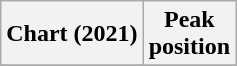<table class="wikitable plainrowheaders sortable" style="text-align:center;">
<tr>
<th scope="col">Chart (2021)</th>
<th scope="col">Peak<br>position</th>
</tr>
<tr>
</tr>
</table>
